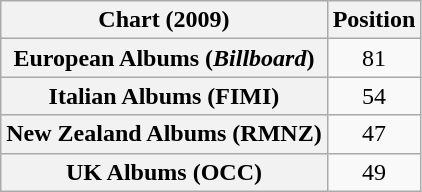<table class="wikitable sortable plainrowheaders" style="text-align:center">
<tr>
<th scope="col">Chart (2009)</th>
<th scope="col">Position</th>
</tr>
<tr>
<th scope="row">European Albums (<em>Billboard</em>)</th>
<td>81</td>
</tr>
<tr>
<th scope="row">Italian Albums (FIMI)</th>
<td>54</td>
</tr>
<tr>
<th scope="row">New Zealand Albums (RMNZ)</th>
<td>47</td>
</tr>
<tr>
<th scope="row">UK Albums (OCC)</th>
<td>49</td>
</tr>
</table>
